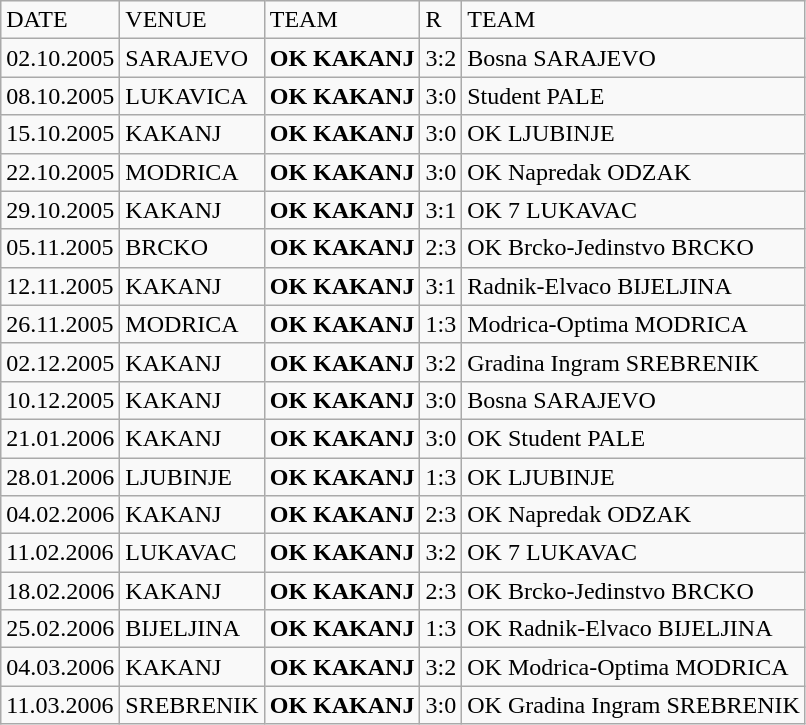<table class="wikitable">
<tr>
<td>DATE</td>
<td>VENUE</td>
<td>TEAM</td>
<td>R</td>
<td>TEAM</td>
</tr>
<tr>
<td>02.10.2005</td>
<td>SARAJEVO</td>
<td><strong>OK KAKANJ</strong></td>
<td>3:2</td>
<td>Bosna SARAJEVO</td>
</tr>
<tr>
<td>08.10.2005</td>
<td>LUKAVICA</td>
<td><strong>OK KAKANJ</strong></td>
<td>3:0</td>
<td>Student PALE</td>
</tr>
<tr>
<td>15.10.2005</td>
<td>KAKANJ</td>
<td><strong>OK KAKANJ</strong></td>
<td>3:0</td>
<td>OK LJUBINJE</td>
</tr>
<tr>
<td>22.10.2005</td>
<td>MODRICA</td>
<td><strong>OK KAKANJ</strong></td>
<td>3:0</td>
<td>OK Napredak ODZAK</td>
</tr>
<tr>
<td>29.10.2005</td>
<td>KAKANJ</td>
<td><strong>OK KAKANJ</strong></td>
<td>3:1</td>
<td>OK 7 LUKAVAC</td>
</tr>
<tr>
<td>05.11.2005</td>
<td>BRCKO</td>
<td><strong>OK KAKANJ</strong></td>
<td>2:3</td>
<td>OK Brcko-Jedinstvo BRCKO</td>
</tr>
<tr>
<td>12.11.2005</td>
<td>KAKANJ</td>
<td><strong>OK KAKANJ</strong></td>
<td>3:1</td>
<td>Radnik-Elvaco BIJELJINA</td>
</tr>
<tr>
<td>26.11.2005</td>
<td>MODRICA</td>
<td><strong>OK KAKANJ</strong></td>
<td>1:3</td>
<td>Modrica-Optima MODRICA</td>
</tr>
<tr>
<td>02.12.2005</td>
<td>KAKANJ</td>
<td><strong>OK KAKANJ</strong></td>
<td>3:2</td>
<td>Gradina Ingram SREBRENIK</td>
</tr>
<tr>
<td>10.12.2005</td>
<td>KAKANJ</td>
<td><strong>OK KAKANJ</strong></td>
<td>3:0</td>
<td>Bosna SARAJEVO</td>
</tr>
<tr>
<td>21.01.2006</td>
<td>KAKANJ</td>
<td><strong>OK KAKANJ</strong></td>
<td>3:0</td>
<td>OK Student PALE</td>
</tr>
<tr>
<td>28.01.2006</td>
<td>LJUBINJE</td>
<td><strong>OK KAKANJ</strong></td>
<td>1:3</td>
<td>OK LJUBINJE</td>
</tr>
<tr>
<td>04.02.2006</td>
<td>KAKANJ</td>
<td><strong>OK KAKANJ</strong></td>
<td>2:3</td>
<td>OK Napredak ODZAK</td>
</tr>
<tr>
<td>11.02.2006</td>
<td>LUKAVAC</td>
<td><strong>OK KAKANJ</strong></td>
<td>3:2</td>
<td>OK 7 LUKAVAC</td>
</tr>
<tr>
<td>18.02.2006</td>
<td>KAKANJ</td>
<td><strong>OK KAKANJ</strong></td>
<td>2:3</td>
<td>OK Brcko-Jedinstvo BRCKO</td>
</tr>
<tr>
<td>25.02.2006</td>
<td>BIJELJINA</td>
<td><strong>OK KAKANJ</strong></td>
<td>1:3</td>
<td>OK Radnik-Elvaco BIJELJINA</td>
</tr>
<tr>
<td>04.03.2006</td>
<td>KAKANJ</td>
<td><strong>OK KAKANJ</strong></td>
<td>3:2</td>
<td>OK Modrica-Optima MODRICA</td>
</tr>
<tr>
<td>11.03.2006</td>
<td>SREBRENIK</td>
<td><strong>OK KAKANJ</strong></td>
<td>3:0</td>
<td>OK Gradina Ingram SREBRENIK</td>
</tr>
</table>
